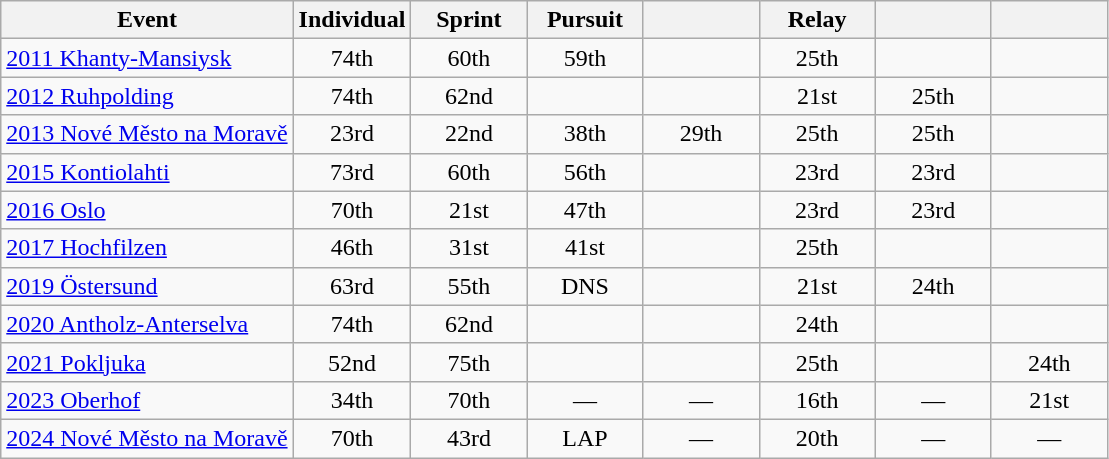<table class="wikitable" style="text-align: center;">
<tr ">
<th>Event</th>
<th style="width:70px;">Individual</th>
<th style="width:70px;">Sprint</th>
<th style="width:70px;">Pursuit</th>
<th style="width:70px;"></th>
<th style="width:70px;">Relay</th>
<th style="width:70px;"></th>
<th style="width:70px;"></th>
</tr>
<tr>
<td align=left> <a href='#'>2011 Khanty-Mansiysk</a></td>
<td>74th</td>
<td>60th</td>
<td>59th</td>
<td></td>
<td>25th</td>
<td></td>
<td></td>
</tr>
<tr>
<td align=left> <a href='#'>2012 Ruhpolding</a></td>
<td>74th</td>
<td>62nd</td>
<td></td>
<td></td>
<td>21st</td>
<td>25th</td>
<td></td>
</tr>
<tr>
<td align=left> <a href='#'>2013 Nové Město na Moravě</a></td>
<td>23rd</td>
<td>22nd</td>
<td>38th</td>
<td>29th</td>
<td>25th</td>
<td>25th</td>
<td></td>
</tr>
<tr>
<td align=left> <a href='#'>2015 Kontiolahti</a></td>
<td>73rd</td>
<td>60th</td>
<td>56th</td>
<td></td>
<td>23rd</td>
<td>23rd</td>
<td></td>
</tr>
<tr>
<td align=left> <a href='#'>2016 Oslo</a></td>
<td>70th</td>
<td>21st</td>
<td>47th</td>
<td></td>
<td>23rd</td>
<td>23rd</td>
<td></td>
</tr>
<tr>
<td align=left> <a href='#'>2017 Hochfilzen</a></td>
<td>46th</td>
<td>31st</td>
<td>41st</td>
<td></td>
<td>25th</td>
<td></td>
<td></td>
</tr>
<tr>
<td align=left> <a href='#'>2019 Östersund</a></td>
<td>63rd</td>
<td>55th</td>
<td>DNS</td>
<td></td>
<td>21st</td>
<td>24th</td>
<td></td>
</tr>
<tr>
<td align=left> <a href='#'>2020 Antholz-Anterselva</a></td>
<td>74th</td>
<td>62nd</td>
<td></td>
<td></td>
<td>24th</td>
<td></td>
<td></td>
</tr>
<tr>
<td align=left> <a href='#'>2021 Pokljuka</a></td>
<td>52nd</td>
<td>75th</td>
<td></td>
<td></td>
<td>25th</td>
<td></td>
<td>24th</td>
</tr>
<tr>
<td align=left> <a href='#'>2023 Oberhof</a></td>
<td>34th</td>
<td>70th</td>
<td>—</td>
<td>—</td>
<td>16th</td>
<td>—</td>
<td>21st</td>
</tr>
<tr>
<td align=left> <a href='#'>2024 Nové Město na Moravě</a></td>
<td>70th</td>
<td>43rd</td>
<td>LAP</td>
<td>—</td>
<td>20th</td>
<td>—</td>
<td>—</td>
</tr>
</table>
